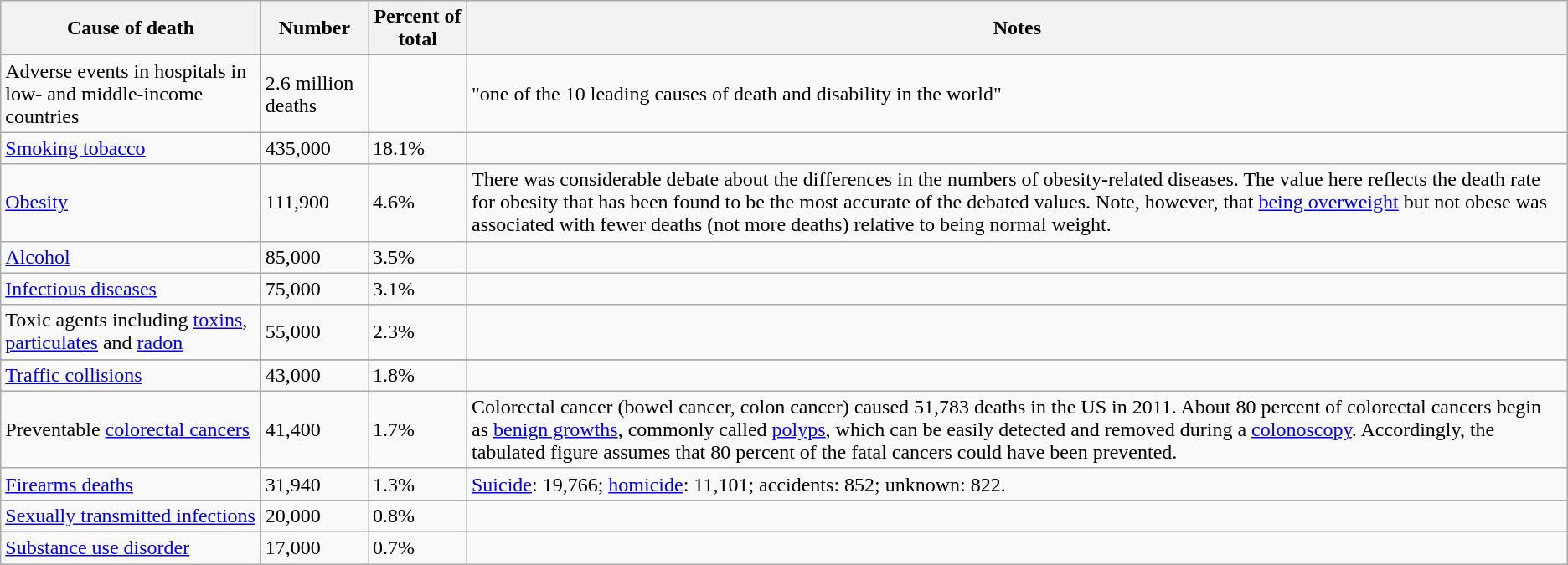<table class="wikitable sortable">
<tr>
<th>Cause of death</th>
<th>Number</th>
<th>Percent of total</th>
<th>Notes</th>
</tr>
<tr>
</tr>
<tr>
<td>Adverse events in hospitals in low- and middle-income countries</td>
<td>2.6 million deaths</td>
<td></td>
<td>"one of the 10 leading causes of death and disability in the world"</td>
</tr>
<tr>
<td><a href='#'>Smoking tobacco</a></td>
<td>435,000</td>
<td>18.1%</td>
<td></td>
</tr>
<tr>
<td><a href='#'>Obesity</a></td>
<td>111,900</td>
<td>4.6%</td>
<td>There was considerable debate about the differences in the numbers of obesity-related diseases. The value here reflects the death rate for obesity that has been found to be the most accurate of the debated values. Note, however, that <a href='#'>being overweight</a> but not obese was associated with fewer deaths (not more deaths) relative to being normal weight.</td>
</tr>
<tr>
<td><a href='#'>Alcohol</a></td>
<td>85,000</td>
<td>3.5%</td>
<td></td>
</tr>
<tr>
<td><a href='#'>Infectious diseases</a></td>
<td>75,000</td>
<td>3.1%</td>
<td></td>
</tr>
<tr>
<td>Toxic agents including <a href='#'>toxins</a>, <a href='#'>particulates</a> and <a href='#'>radon</a></td>
<td>55,000</td>
<td>2.3%</td>
<td></td>
</tr>
<tr>
</tr>
<tr>
<td><a href='#'>Traffic collisions</a></td>
<td>43,000</td>
<td>1.8%</td>
<td></td>
</tr>
<tr>
<td>Preventable <a href='#'>colorectal cancers</a></td>
<td>41,400</td>
<td>1.7%</td>
<td>Colorectal cancer (bowel cancer, colon cancer) caused 51,783 deaths in the US in 2011. About 80 percent of colorectal cancers begin as <a href='#'>benign growths</a>, commonly called <a href='#'>polyps</a>, which can be easily detected and removed during a <a href='#'>colonoscopy</a>. Accordingly, the tabulated figure assumes that 80 percent of the fatal cancers could have been prevented.</td>
</tr>
<tr>
<td><a href='#'>Firearms deaths</a></td>
<td>31,940</td>
<td>1.3%</td>
<td><a href='#'>Suicide</a>: 19,766; <a href='#'>homicide</a>: 11,101; accidents: 852; unknown: 822.</td>
</tr>
<tr>
<td><a href='#'>Sexually transmitted infections</a></td>
<td>20,000</td>
<td>0.8%</td>
<td></td>
</tr>
<tr>
<td><a href='#'>Substance use disorder</a></td>
<td>17,000</td>
<td>0.7%</td>
<td></td>
</tr>
</table>
